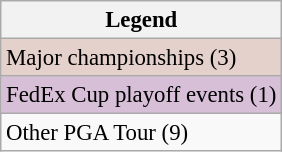<table class="wikitable" style="font-size:95%;">
<tr>
<th>Legend</th>
</tr>
<tr style="background:#e5d1cb;">
<td>Major championships (3)</td>
</tr>
<tr style="background:thistle;">
<td>FedEx Cup playoff events (1)</td>
</tr>
<tr>
<td>Other PGA Tour (9)</td>
</tr>
</table>
